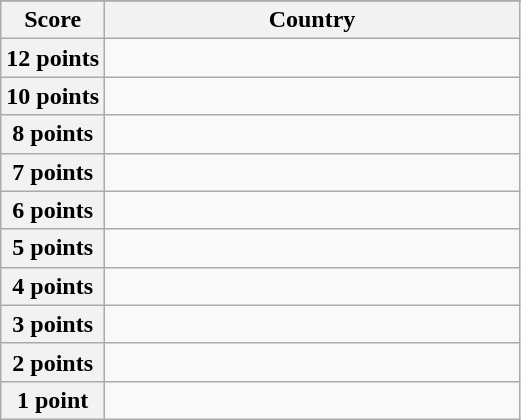<table class="wikitable">
<tr>
</tr>
<tr>
<th scope="col" width="20%">Score</th>
<th scope="col">Country</th>
</tr>
<tr>
<th scope="row">12 points</th>
<td></td>
</tr>
<tr>
<th scope="row">10 points</th>
<td></td>
</tr>
<tr>
<th scope="row">8 points</th>
<td></td>
</tr>
<tr>
<th scope="row">7 points</th>
<td></td>
</tr>
<tr>
<th scope="row">6 points</th>
<td></td>
</tr>
<tr>
<th scope="row">5 points</th>
<td></td>
</tr>
<tr>
<th scope="row">4 points</th>
<td></td>
</tr>
<tr>
<th scope="row">3 points</th>
<td></td>
</tr>
<tr>
<th scope="row">2 points</th>
<td></td>
</tr>
<tr>
<th scope="row">1 point</th>
<td></td>
</tr>
</table>
